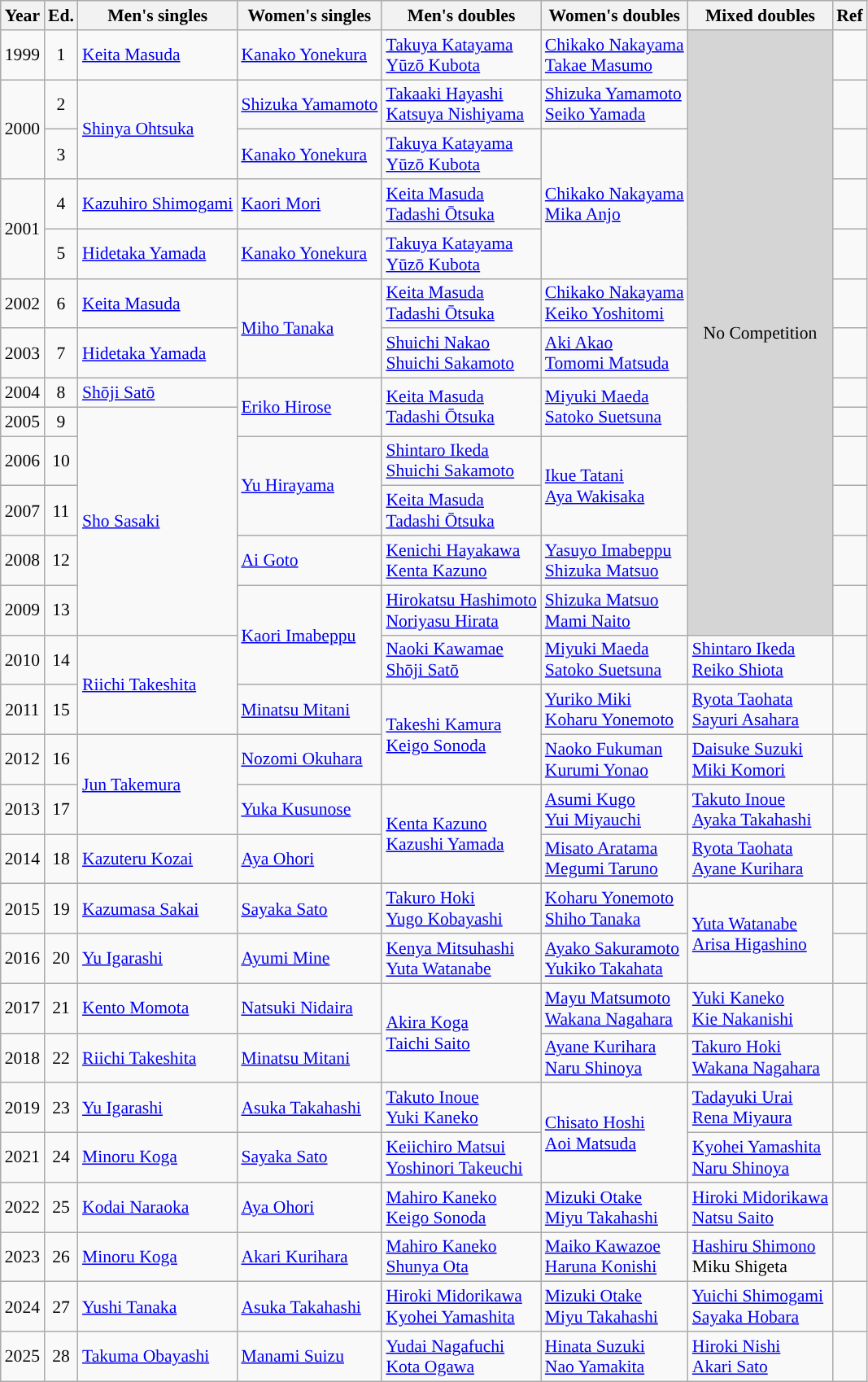<table class=wikitable style="font-size:90%;">
<tr>
<th>Year</th>
<th>Ed.</th>
<th>Men's singles</th>
<th>Women's singles</th>
<th>Men's doubles</th>
<th>Women's doubles</th>
<th>Mixed doubles</th>
<th>Ref</th>
</tr>
<tr>
<td align="center">1999</td>
<td align="center">1</td>
<td><a href='#'>Keita Masuda</a></td>
<td><a href='#'>Kanako Yonekura</a></td>
<td><a href='#'>Takuya Katayama</a><br><a href='#'>Yūzō Kubota</a></td>
<td><a href='#'>Chikako Nakayama</a><br><a href='#'>Takae Masumo</a></td>
<td style="text-align:center; background:#D5D5D5" rowspan="13">No Competition</td>
<td style="text-align:center"></td>
</tr>
<tr>
<td rowspan="2" align="center">2000</td>
<td align="center">2</td>
<td rowspan="2"><a href='#'>Shinya Ohtsuka</a></td>
<td><a href='#'>Shizuka Yamamoto</a></td>
<td><a href='#'>Takaaki Hayashi</a><br><a href='#'>Katsuya Nishiyama</a></td>
<td><a href='#'>Shizuka Yamamoto</a><br><a href='#'>Seiko Yamada</a></td>
<td style="text-align:center"></td>
</tr>
<tr>
<td align="center">3</td>
<td><a href='#'>Kanako Yonekura</a></td>
<td><a href='#'>Takuya Katayama</a><br><a href='#'>Yūzō Kubota</a></td>
<td rowspan="3"><a href='#'>Chikako Nakayama</a><br><a href='#'>Mika Anjo</a></td>
<td style="text-align:center"></td>
</tr>
<tr>
<td rowspan="2" align="center">2001</td>
<td align="center">4</td>
<td><a href='#'>Kazuhiro Shimogami</a></td>
<td><a href='#'>Kaori Mori</a></td>
<td><a href='#'>Keita Masuda</a><br><a href='#'>Tadashi Ōtsuka</a></td>
<td style="text-align:center"></td>
</tr>
<tr>
<td align="center">5</td>
<td><a href='#'>Hidetaka Yamada</a></td>
<td><a href='#'>Kanako Yonekura</a></td>
<td><a href='#'>Takuya Katayama</a><br><a href='#'>Yūzō Kubota</a></td>
<td style="text-align:center"></td>
</tr>
<tr>
<td align="center">2002</td>
<td align="center">6</td>
<td><a href='#'>Keita Masuda</a></td>
<td rowspan="2"><a href='#'>Miho Tanaka</a></td>
<td><a href='#'>Keita Masuda</a><br><a href='#'>Tadashi Ōtsuka</a></td>
<td><a href='#'>Chikako Nakayama</a><br><a href='#'>Keiko Yoshitomi</a></td>
<td style="text-align:center"></td>
</tr>
<tr>
<td align="center">2003</td>
<td align="center">7</td>
<td><a href='#'>Hidetaka Yamada</a></td>
<td><a href='#'>Shuichi Nakao</a><br><a href='#'>Shuichi Sakamoto</a></td>
<td><a href='#'>Aki Akao</a><br><a href='#'>Tomomi Matsuda</a></td>
<td style="text-align:center"></td>
</tr>
<tr>
<td align="center">2004</td>
<td align="center">8</td>
<td><a href='#'>Shōji Satō</a></td>
<td rowspan="2"><a href='#'>Eriko Hirose</a></td>
<td rowspan="2"><a href='#'>Keita Masuda</a><br><a href='#'>Tadashi Ōtsuka</a></td>
<td rowspan="2"><a href='#'>Miyuki Maeda</a><br><a href='#'>Satoko Suetsuna</a></td>
<td style="text-align:center"></td>
</tr>
<tr>
<td align="center">2005</td>
<td align="center">9</td>
<td rowspan="5"><a href='#'>Sho Sasaki</a></td>
<td style="text-align:center"></td>
</tr>
<tr>
<td align="center">2006</td>
<td align="center">10</td>
<td rowspan="2"><a href='#'>Yu Hirayama</a></td>
<td><a href='#'>Shintaro Ikeda</a><br><a href='#'>Shuichi Sakamoto</a></td>
<td rowspan="2"><a href='#'>Ikue Tatani</a><br><a href='#'>Aya Wakisaka</a></td>
<td style="text-align:center"></td>
</tr>
<tr>
<td align="center">2007</td>
<td align="center">11</td>
<td><a href='#'>Keita Masuda</a><br><a href='#'>Tadashi Ōtsuka</a></td>
<td style="text-align:center"></td>
</tr>
<tr>
<td align="center">2008</td>
<td align="center">12</td>
<td><a href='#'>Ai Goto</a></td>
<td><a href='#'>Kenichi Hayakawa</a><br><a href='#'>Kenta Kazuno</a></td>
<td><a href='#'>Yasuyo Imabeppu</a><br><a href='#'>Shizuka Matsuo</a></td>
<td style="text-align:center"></td>
</tr>
<tr>
<td align="center">2009</td>
<td align="center">13</td>
<td rowspan="2"><a href='#'>Kaori Imabeppu</a></td>
<td><a href='#'>Hirokatsu Hashimoto</a><br><a href='#'>Noriyasu Hirata</a></td>
<td><a href='#'>Shizuka Matsuo</a><br><a href='#'>Mami Naito</a></td>
<td style="text-align:center"></td>
</tr>
<tr>
<td align="center">2010</td>
<td align="center">14</td>
<td rowspan="2"><a href='#'>Riichi Takeshita</a></td>
<td><a href='#'>Naoki Kawamae</a><br><a href='#'>Shōji Satō</a></td>
<td><a href='#'>Miyuki Maeda</a><br><a href='#'>Satoko Suetsuna</a></td>
<td><a href='#'>Shintaro Ikeda</a><br><a href='#'>Reiko Shiota</a></td>
<td style="text-align:center"></td>
</tr>
<tr>
<td align="center">2011</td>
<td align="center">15</td>
<td><a href='#'>Minatsu Mitani</a></td>
<td rowspan="2"><a href='#'>Takeshi Kamura</a><br><a href='#'>Keigo Sonoda</a></td>
<td><a href='#'>Yuriko Miki</a><br><a href='#'>Koharu Yonemoto</a></td>
<td><a href='#'>Ryota Taohata</a><br><a href='#'>Sayuri Asahara</a></td>
<td style="text-align:center"></td>
</tr>
<tr>
<td align="center">2012</td>
<td align="center">16</td>
<td rowspan="2"><a href='#'>Jun Takemura</a></td>
<td><a href='#'>Nozomi Okuhara</a></td>
<td><a href='#'>Naoko Fukuman</a><br><a href='#'>Kurumi Yonao</a></td>
<td><a href='#'>Daisuke Suzuki</a><br><a href='#'>Miki Komori</a></td>
<td style="text-align:center"></td>
</tr>
<tr>
<td align="center">2013</td>
<td align="center">17</td>
<td><a href='#'>Yuka Kusunose</a></td>
<td rowspan="2"><a href='#'>Kenta Kazuno</a><br><a href='#'>Kazushi Yamada</a></td>
<td><a href='#'>Asumi Kugo</a><br><a href='#'>Yui Miyauchi</a></td>
<td><a href='#'>Takuto Inoue</a><br><a href='#'>Ayaka Takahashi</a></td>
<td style="text-align:center"></td>
</tr>
<tr>
<td align="center">2014</td>
<td align="center">18</td>
<td><a href='#'>Kazuteru Kozai</a></td>
<td><a href='#'>Aya Ohori</a></td>
<td><a href='#'>Misato Aratama</a><br><a href='#'>Megumi Taruno</a></td>
<td><a href='#'>Ryota Taohata</a><br><a href='#'>Ayane Kurihara</a></td>
<td style="text-align:center"></td>
</tr>
<tr>
<td align="center">2015</td>
<td align="center">19</td>
<td><a href='#'>Kazumasa Sakai</a></td>
<td><a href='#'>Sayaka Sato</a></td>
<td><a href='#'>Takuro Hoki</a><br><a href='#'>Yugo Kobayashi</a></td>
<td><a href='#'>Koharu Yonemoto</a><br><a href='#'>Shiho Tanaka</a></td>
<td rowspan="2"><a href='#'>Yuta Watanabe</a><br><a href='#'>Arisa Higashino</a></td>
<td style="text-align:center"></td>
</tr>
<tr>
<td align="center">2016</td>
<td align="center">20</td>
<td><a href='#'>Yu Igarashi</a></td>
<td><a href='#'>Ayumi Mine</a></td>
<td><a href='#'>Kenya Mitsuhashi</a><br><a href='#'>Yuta Watanabe</a></td>
<td><a href='#'>Ayako Sakuramoto</a><br><a href='#'>Yukiko Takahata</a></td>
<td style="text-align:center"></td>
</tr>
<tr>
<td align="center">2017</td>
<td align="center">21</td>
<td><a href='#'>Kento Momota</a></td>
<td><a href='#'>Natsuki Nidaira</a></td>
<td rowspan="2"><a href='#'>Akira Koga</a><br><a href='#'>Taichi Saito</a></td>
<td><a href='#'>Mayu Matsumoto</a><br><a href='#'>Wakana Nagahara</a></td>
<td><a href='#'>Yuki Kaneko</a><br><a href='#'>Kie Nakanishi</a></td>
<td style="text-align:center"></td>
</tr>
<tr>
<td align="center">2018</td>
<td align="center">22</td>
<td><a href='#'>Riichi Takeshita</a></td>
<td><a href='#'>Minatsu Mitani</a></td>
<td><a href='#'>Ayane Kurihara</a><br><a href='#'>Naru Shinoya</a></td>
<td><a href='#'>Takuro Hoki</a><br><a href='#'>Wakana Nagahara</a></td>
<td style="text-align:center"></td>
</tr>
<tr>
<td align="center">2019</td>
<td align="center">23</td>
<td><a href='#'>Yu Igarashi</a></td>
<td><a href='#'>Asuka Takahashi</a></td>
<td><a href='#'>Takuto Inoue</a><br><a href='#'>Yuki Kaneko</a></td>
<td rowspan="2"><a href='#'>Chisato Hoshi</a><br><a href='#'>Aoi Matsuda</a></td>
<td><a href='#'>Tadayuki Urai</a><br><a href='#'>Rena Miyaura</a></td>
<td style="text-align:center"></td>
</tr>
<tr>
<td align="center">2021</td>
<td align="center">24</td>
<td><a href='#'>Minoru Koga</a></td>
<td><a href='#'>Sayaka Sato</a></td>
<td><a href='#'>Keiichiro Matsui</a><br><a href='#'>Yoshinori Takeuchi</a></td>
<td><a href='#'>Kyohei Yamashita</a><br><a href='#'>Naru Shinoya</a></td>
<td style="text-align:center"></td>
</tr>
<tr>
<td align="center">2022</td>
<td align="center">25</td>
<td><a href='#'>Kodai Naraoka</a></td>
<td><a href='#'>Aya Ohori</a></td>
<td><a href='#'>Mahiro Kaneko</a><br><a href='#'>Keigo Sonoda</a></td>
<td><a href='#'>Mizuki Otake</a><br><a href='#'>Miyu Takahashi</a></td>
<td><a href='#'>Hiroki Midorikawa</a><br><a href='#'>Natsu Saito</a></td>
<td style="text-align:center"></td>
</tr>
<tr>
<td align="center">2023</td>
<td align="center">26</td>
<td><a href='#'>Minoru Koga</a></td>
<td><a href='#'>Akari Kurihara</a></td>
<td><a href='#'>Mahiro Kaneko</a><br><a href='#'>Shunya Ota</a></td>
<td><a href='#'>Maiko Kawazoe</a><br><a href='#'>Haruna Konishi</a></td>
<td><a href='#'>Hashiru Shimono</a><br>Miku Shigeta</td>
<td style="text-align:center"></td>
</tr>
<tr>
<td align="center">2024</td>
<td align="center">27</td>
<td><a href='#'>Yushi Tanaka</a></td>
<td><a href='#'>Asuka Takahashi</a></td>
<td><a href='#'>Hiroki Midorikawa</a><br><a href='#'>Kyohei Yamashita</a></td>
<td><a href='#'>Mizuki Otake</a><br><a href='#'>Miyu Takahashi</a></td>
<td><a href='#'>Yuichi Shimogami</a><br><a href='#'>Sayaka Hobara</a></td>
<td style="text-align:center"></td>
</tr>
<tr>
<td align="center">2025</td>
<td align="center">28</td>
<td><a href='#'>Takuma Obayashi</a></td>
<td><a href='#'>Manami Suizu</a></td>
<td><a href='#'>Yudai Nagafuchi</a><br><a href='#'>Kota Ogawa</a></td>
<td><a href='#'>Hinata Suzuki</a><br><a href='#'>Nao Yamakita</a></td>
<td><a href='#'>Hiroki Nishi</a><br><a href='#'>Akari Sato</a></td>
<td style="text-align:center"></td>
</tr>
</table>
